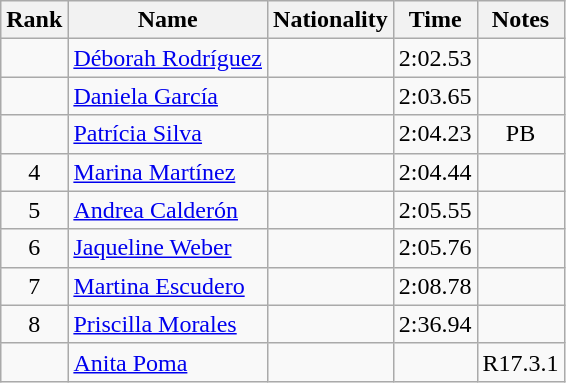<table class="wikitable sortable" style="text-align:center">
<tr>
<th>Rank</th>
<th>Name</th>
<th>Nationality</th>
<th>Time</th>
<th>Notes</th>
</tr>
<tr>
<td></td>
<td align=left><a href='#'>Déborah Rodríguez</a></td>
<td align=left></td>
<td>2:02.53</td>
<td></td>
</tr>
<tr>
<td></td>
<td align=left><a href='#'>Daniela García</a></td>
<td align=left></td>
<td>2:03.65</td>
<td></td>
</tr>
<tr>
<td></td>
<td align=left><a href='#'>Patrícia Silva</a></td>
<td align=left></td>
<td>2:04.23</td>
<td>PB</td>
</tr>
<tr>
<td>4</td>
<td align=left><a href='#'>Marina Martínez</a></td>
<td align=left></td>
<td>2:04.44</td>
<td></td>
</tr>
<tr>
<td>5</td>
<td align=left><a href='#'>Andrea Calderón</a></td>
<td align=left></td>
<td>2:05.55</td>
<td></td>
</tr>
<tr>
<td>6</td>
<td align=left><a href='#'>Jaqueline Weber</a></td>
<td align=left></td>
<td>2:05.76</td>
<td></td>
</tr>
<tr>
<td>7</td>
<td align=left><a href='#'>Martina Escudero</a></td>
<td align=left></td>
<td>2:08.78</td>
<td></td>
</tr>
<tr>
<td>8</td>
<td align=left><a href='#'>Priscilla Morales</a></td>
<td align=left></td>
<td>2:36.94</td>
<td></td>
</tr>
<tr>
<td></td>
<td align=left><a href='#'>Anita Poma</a></td>
<td align=left></td>
<td></td>
<td>R17.3.1</td>
</tr>
</table>
